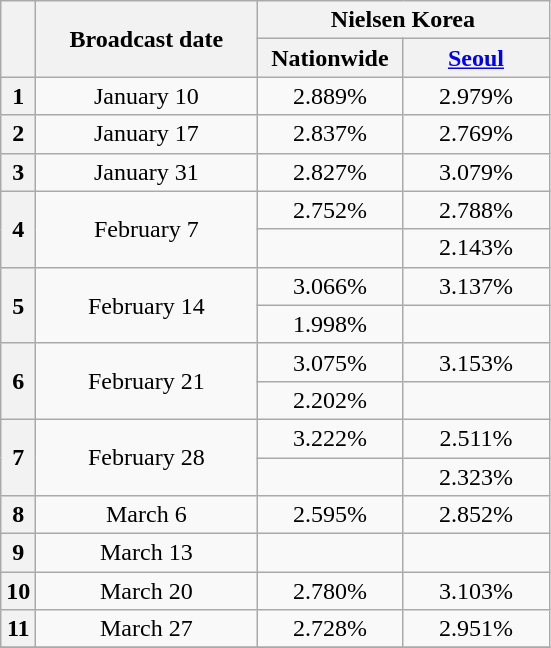<table Class ="wikitable sortable" style="text-align:center">
<tr>
<th rowspan=2></th>
<th rowspan=2 style="width:140px;">Broadcast date</th>
<th colspan=2 style="width:110px;">Nielsen Korea</th>
</tr>
<tr>
<th width=90>Nationwide</th>
<th width=90><a href='#'>Seoul</a></th>
</tr>
<tr>
<th>1</th>
<td>January 10</td>
<td>2.889%</td>
<td>2.979%</td>
</tr>
<tr>
<th>2</th>
<td>January 17</td>
<td>2.837%</td>
<td>2.769%</td>
</tr>
<tr>
<th>3</th>
<td>January 31</td>
<td>2.827%</td>
<td>3.079%</td>
</tr>
<tr>
<th rowspan="2">4</th>
<td rowspan="2">February 7</td>
<td>2.752%</td>
<td>2.788%</td>
</tr>
<tr>
<td></td>
<td>2.143%</td>
</tr>
<tr>
<th rowspan="2">5</th>
<td rowspan="2">February 14</td>
<td>3.066%</td>
<td>3.137%</td>
</tr>
<tr>
<td>1.998%</td>
<td></td>
</tr>
<tr>
<th rowspan="2">6</th>
<td rowspan="2">February 21</td>
<td>3.075%</td>
<td>3.153%</td>
</tr>
<tr>
<td>2.202%</td>
<td></td>
</tr>
<tr>
<th rowspan="2">7</th>
<td rowspan="2">February 28</td>
<td>3.222%</td>
<td>2.511%</td>
</tr>
<tr>
<td></td>
<td>2.323%</td>
</tr>
<tr>
<th>8</th>
<td>March 6</td>
<td>2.595%</td>
<td>2.852%</td>
</tr>
<tr>
<th>9</th>
<td>March 13</td>
<td></td>
<td></td>
</tr>
<tr>
<th>10</th>
<td>March 20</td>
<td>2.780%</td>
<td>3.103%</td>
</tr>
<tr>
<th>11</th>
<td>March 27</td>
<td>2.728%</td>
<td>2.951%</td>
</tr>
<tr>
</tr>
</table>
